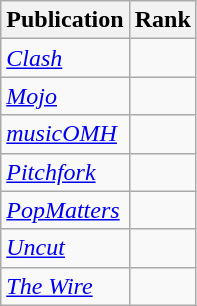<table class="wikitable">
<tr>
<th>Publication</th>
<th>Rank</th>
</tr>
<tr>
<td><em><a href='#'>Clash</a></em></td>
<td></td>
</tr>
<tr>
<td><em><a href='#'>Mojo</a></em></td>
<td></td>
</tr>
<tr>
<td><em><a href='#'>musicOMH</a></em></td>
<td></td>
</tr>
<tr>
<td><em><a href='#'>Pitchfork</a></em></td>
<td></td>
</tr>
<tr>
<td><em><a href='#'>PopMatters</a></em></td>
<td></td>
</tr>
<tr>
<td><em><a href='#'>Uncut</a></em></td>
<td></td>
</tr>
<tr>
<td><em><a href='#'>The Wire</a></em></td>
<td></td>
</tr>
</table>
